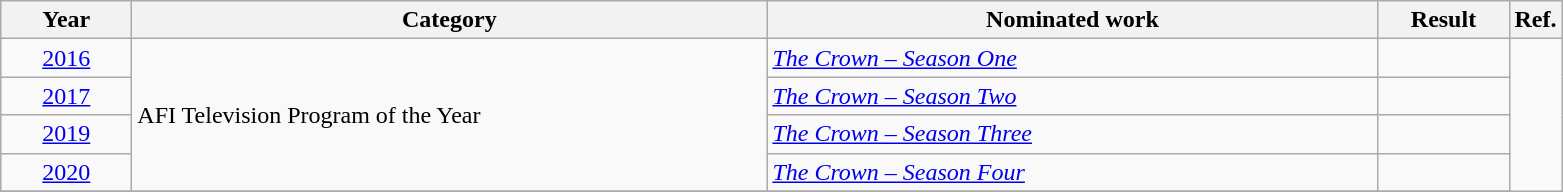<table class=wikitable>
<tr>
<th scope="col" style="width:5em;">Year</th>
<th scope="col" style="width:26em;">Category</th>
<th scope="col" style="width:25em;">Nominated work</th>
<th scope="col" style="width:5em;">Result</th>
<th>Ref.</th>
</tr>
<tr>
<td style="text-align:center;"><a href='#'>2016</a></td>
<td rowspan=4>AFI Television Program of the Year</td>
<td><em><a href='#'>The Crown – Season One</a></em></td>
<td></td>
</tr>
<tr>
<td style="text-align:center;"><a href='#'>2017</a></td>
<td><em><a href='#'>The Crown – Season Two</a></em></td>
<td></td>
</tr>
<tr>
<td style="text-align:center;"><a href='#'>2019</a></td>
<td><em><a href='#'>The Crown – Season Three</a></em></td>
<td></td>
</tr>
<tr>
<td style="text-align:center;"><a href='#'>2020</a></td>
<td><em><a href='#'>The Crown – Season Four</a></em></td>
<td></td>
</tr>
<tr>
</tr>
</table>
